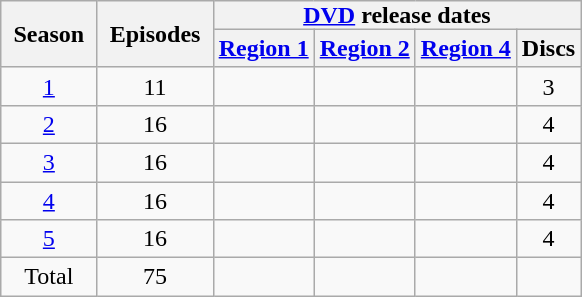<table class="wikitable plainrowheaders" style="text-align: center;">
<tr>
<th scope="col" style="padding: 0px 8px" rowspan="2">Season</th>
<th scope="col" style="padding: 0px 8px" rowspan="2">Episodes</th>
<th scope="col" style="padding: 0px 8px" colspan="4"><a href='#'>DVD</a> release dates</th>
</tr>
<tr>
<th scope="col"><a href='#'>Region 1</a></th>
<th scope="col"><a href='#'>Region 2</a></th>
<th scope="col"><a href='#'>Region 4</a></th>
<th scope="col">Discs</th>
</tr>
<tr>
<td scope="row"><a href='#'>1</a></td>
<td>11</td>
<td></td>
<td></td>
<td></td>
<td>3</td>
</tr>
<tr>
<td scope="row"><a href='#'>2</a></td>
<td>16</td>
<td></td>
<td></td>
<td></td>
<td>4</td>
</tr>
<tr>
<td scope="row"><a href='#'>3</a></td>
<td>16</td>
<td></td>
<td></td>
<td></td>
<td>4</td>
</tr>
<tr>
<td scope="row"><a href='#'>4</a></td>
<td>16</td>
<td></td>
<td></td>
<td></td>
<td>4</td>
</tr>
<tr>
<td scope="row"><a href='#'>5</a></td>
<td>16</td>
<td></td>
<td></td>
<td></td>
<td>4</td>
</tr>
<tr>
<td scope="row">Total</td>
<td>75</td>
<td></td>
<td></td>
<td></td>
<td></td>
</tr>
</table>
